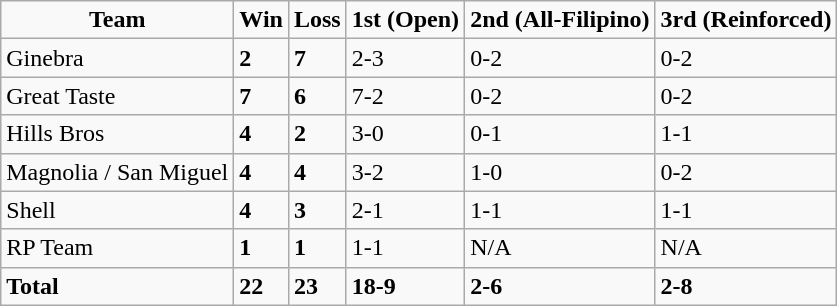<table class=wikitable sortable>
<tr align=center>
<td><strong>Team</strong></td>
<td><strong>Win</strong></td>
<td><strong>Loss</strong></td>
<td><strong>1st (Open)</strong></td>
<td><strong>2nd (All-Filipino)</strong></td>
<td><strong>3rd (Reinforced)</strong></td>
</tr>
<tr>
<td>Ginebra</td>
<td><strong>2</strong></td>
<td><strong>7</strong></td>
<td>2-3</td>
<td>0-2</td>
<td>0-2</td>
</tr>
<tr>
<td>Great Taste</td>
<td><strong>7</strong></td>
<td><strong>6</strong></td>
<td>7-2</td>
<td>0-2</td>
<td>0-2</td>
</tr>
<tr>
<td>Hills Bros</td>
<td><strong>4</strong></td>
<td><strong>2</strong></td>
<td>3-0</td>
<td>0-1</td>
<td>1-1</td>
</tr>
<tr>
<td>Magnolia / San Miguel</td>
<td><strong>4</strong></td>
<td><strong>4</strong></td>
<td>3-2</td>
<td>1-0</td>
<td>0-2</td>
</tr>
<tr>
<td>Shell</td>
<td><strong>4</strong></td>
<td><strong>3</strong></td>
<td>2-1</td>
<td>1-1</td>
<td>1-1</td>
</tr>
<tr>
<td>RP Team</td>
<td><strong>1</strong></td>
<td><strong>1</strong></td>
<td>1-1</td>
<td>N/A</td>
<td>N/A</td>
</tr>
<tr>
<td><strong>Total</strong></td>
<td><strong>22</strong></td>
<td><strong>23</strong></td>
<td><strong>18-9</strong></td>
<td><strong>2-6</strong></td>
<td><strong>2-8</strong></td>
</tr>
</table>
